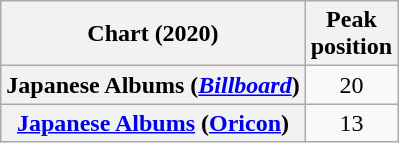<table class="wikitable sortable plainrowheaders" style="text-align:center">
<tr>
<th scope="col">Chart (2020)</th>
<th scope="col">Peak<br>position</th>
</tr>
<tr>
<th scope="row">Japanese Albums (<em><a href='#'>Billboard</a></em>)</th>
<td>20</td>
</tr>
<tr>
<th scope="row"><a href='#'>Japanese Albums</a> (<a href='#'>Oricon</a>)</th>
<td>13</td>
</tr>
</table>
